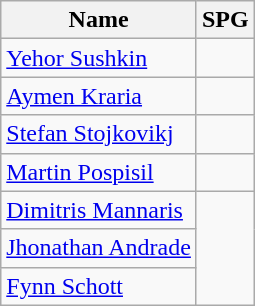<table class=wikitable>
<tr>
<th>Name</th>
<th>SPG</th>
</tr>
<tr>
<td> <a href='#'>Yehor Sushkin</a></td>
<td></td>
</tr>
<tr>
<td> <a href='#'>Aymen Kraria</a></td>
<td></td>
</tr>
<tr>
<td> <a href='#'>Stefan Stojkovikj</a></td>
<td></td>
</tr>
<tr>
<td> <a href='#'>Martin Pospisil</a></td>
<td></td>
</tr>
<tr>
<td> <a href='#'>Dimitris Mannaris</a></td>
<td rowspan=3></td>
</tr>
<tr>
<td> <a href='#'>Jhonathan Andrade</a></td>
</tr>
<tr>
<td> <a href='#'>Fynn Schott</a></td>
</tr>
</table>
